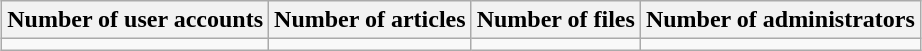<table class="wikitable" style="text-align:center;margin: auto;">
<tr>
<th>Number of user accounts</th>
<th>Number of articles</th>
<th>Number of files</th>
<th>Number of administrators</th>
</tr>
<tr>
<td></td>
<td></td>
<td></td>
<td></td>
</tr>
</table>
